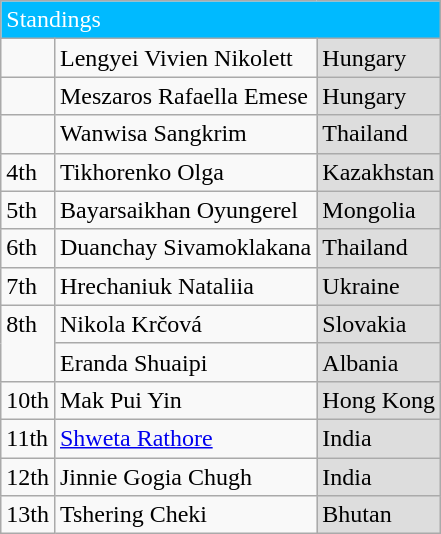<table class="wikitable">
<tr>
<td colspan="3" style="background:#00baff;color:#fff">Standings</td>
</tr>
<tr>
<td></td>
<td>Lengyei Vivien Nikolett</td>
<td style="background:#dddddd"> Hungary</td>
</tr>
<tr>
<td></td>
<td>Meszaros Rafaella Emese</td>
<td style="background:#dddddd"> Hungary</td>
</tr>
<tr>
<td></td>
<td>Wanwisa Sangkrim</td>
<td style="background:#dddddd"> Thailand</td>
</tr>
<tr>
<td>4th</td>
<td>Tikhorenko Olga</td>
<td style="background:#dddddd"> Kazakhstan</td>
</tr>
<tr>
<td>5th</td>
<td>Bayarsaikhan Oyungerel</td>
<td style="background:#dddddd"> Mongolia</td>
</tr>
<tr>
<td>6th</td>
<td>Duanchay Sivamoklakana</td>
<td style="background:#dddddd"> Thailand</td>
</tr>
<tr>
<td>7th</td>
<td>Hrechaniuk Nataliia</td>
<td style="background:#dddddd"> Ukraine</td>
</tr>
<tr>
<td valign=top rowspan=2>8th</td>
<td>Nikola Krčová</td>
<td style="background:#dddddd"> Slovakia</td>
</tr>
<tr>
<td>Eranda Shuaipi</td>
<td style="background:#dddddd"> Albania</td>
</tr>
<tr>
<td>10th</td>
<td>Mak Pui Yin</td>
<td style="background:#dddddd"> Hong Kong</td>
</tr>
<tr>
<td>11th</td>
<td><a href='#'>Shweta Rathore</a></td>
<td style="background:#dddddd"> India</td>
</tr>
<tr>
<td>12th</td>
<td>Jinnie Gogia Chugh</td>
<td style="background:#dddddd"> India</td>
</tr>
<tr>
<td>13th</td>
<td>Tshering Cheki</td>
<td style="background:#dddddd"> Bhutan</td>
</tr>
</table>
